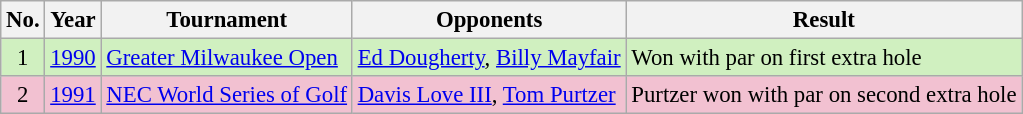<table class="wikitable" style="font-size:95%;">
<tr>
<th>No.</th>
<th>Year</th>
<th>Tournament</th>
<th>Opponents</th>
<th>Result</th>
</tr>
<tr style="background:#D0F0C0;">
<td align=center>1</td>
<td><a href='#'>1990</a></td>
<td><a href='#'>Greater Milwaukee Open</a></td>
<td> <a href='#'>Ed Dougherty</a>,  <a href='#'>Billy Mayfair</a></td>
<td>Won with par on first extra hole</td>
</tr>
<tr style="background:#F2C1D1;">
<td align=center>2</td>
<td><a href='#'>1991</a></td>
<td><a href='#'>NEC World Series of Golf</a></td>
<td> <a href='#'>Davis Love III</a>,  <a href='#'>Tom Purtzer</a></td>
<td>Purtzer won with par on second extra hole</td>
</tr>
</table>
